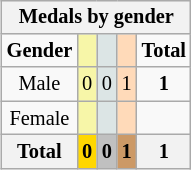<table class="wikitable" border="1" style="font-size:85%; float:right">
<tr style="background:#efefef;">
<th colspan=5>Medals by gender</th>
</tr>
<tr align=center>
<td><strong>Gender</strong></td>
<td bgcolor=#F7F6A8></td>
<td bgcolor=#DCE5E5></td>
<td bgcolor=#FFDAB9></td>
<td><strong>Total</strong></td>
</tr>
<tr align=center>
<td>Male</td>
<td style="background:#F7F6A8;">0</td>
<td style="background:#DCE5E5;">0</td>
<td style="background:#FFDAB9;">1</td>
<td><strong>1</strong></td>
</tr>
<tr align=center>
<td>Female</td>
<td style="background:#F7F6A8;"></td>
<td style="background:#DCE5E5;"></td>
<td style="background:#FFDAB9;"></td>
<td></td>
</tr>
<tr align=center>
<th>Total</th>
<th style="background:gold;">0</th>
<th style="background:silver;">0</th>
<th style="background:#c96;">1</th>
<th>1</th>
</tr>
</table>
